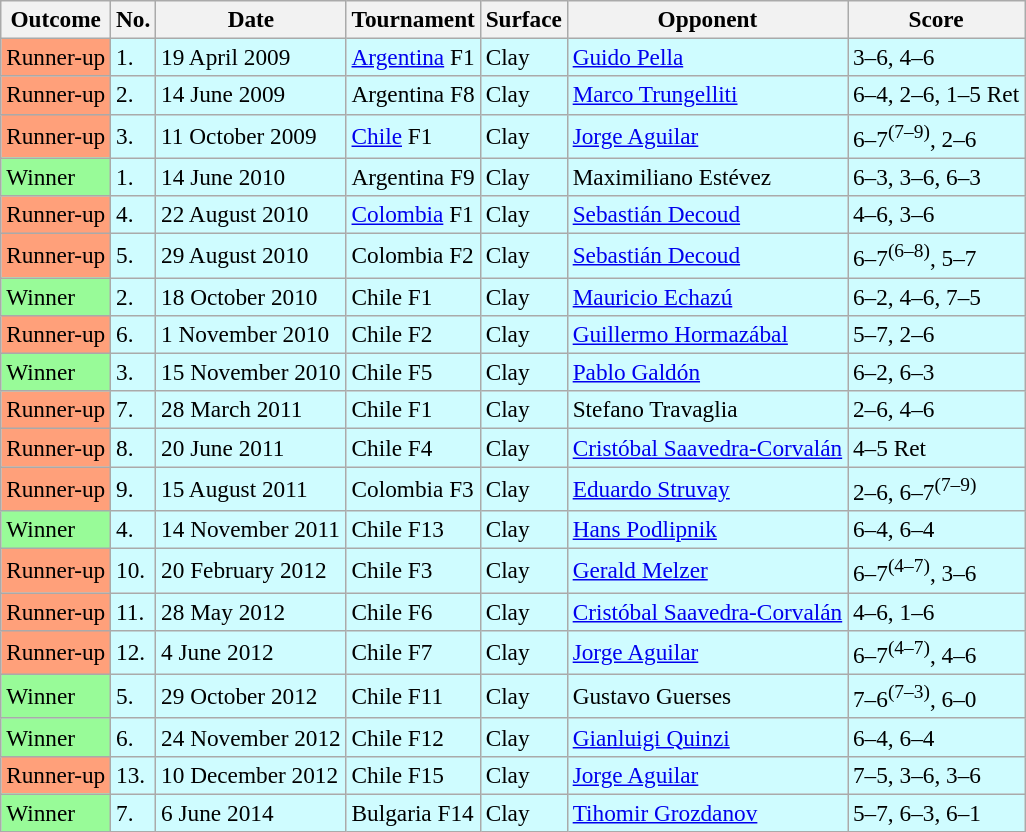<table class="sortable wikitable" style=font-size:97%>
<tr>
<th>Outcome</th>
<th>No.</th>
<th>Date</th>
<th>Tournament</th>
<th>Surface</th>
<th>Opponent</th>
<th>Score</th>
</tr>
<tr bgcolor=CFFCFF>
<td bgcolor=FFA07A>Runner-up</td>
<td>1.</td>
<td>19 April 2009</td>
<td><a href='#'>Argentina</a> F1</td>
<td>Clay</td>
<td> <a href='#'>Guido Pella</a></td>
<td>3–6, 4–6</td>
</tr>
<tr bgcolor=CFFCFF>
<td bgcolor=FFA07A>Runner-up</td>
<td>2.</td>
<td>14 June 2009</td>
<td>Argentina F8</td>
<td>Clay</td>
<td> <a href='#'>Marco Trungelliti</a></td>
<td>6–4, 2–6, 1–5 Ret</td>
</tr>
<tr bgcolor=CFFCFF>
<td bgcolor=FFA07A>Runner-up</td>
<td>3.</td>
<td>11 October 2009</td>
<td><a href='#'>Chile</a> F1</td>
<td>Clay</td>
<td> <a href='#'>Jorge Aguilar</a></td>
<td>6–7<sup>(7–9)</sup>, 2–6</td>
</tr>
<tr bgcolor=CFFCFF>
<td bgcolor=98FB98>Winner</td>
<td>1.</td>
<td>14 June 2010</td>
<td>Argentina F9</td>
<td>Clay</td>
<td> Maximiliano Estévez</td>
<td>6–3, 3–6, 6–3</td>
</tr>
<tr bgcolor=CFFCFF>
<td bgcolor=FFA07A>Runner-up</td>
<td>4.</td>
<td>22 August 2010</td>
<td><a href='#'>Colombia</a> F1</td>
<td>Clay</td>
<td> <a href='#'>Sebastián Decoud</a></td>
<td>4–6, 3–6</td>
</tr>
<tr bgcolor=CFFCFF>
<td bgcolor=FFA07A>Runner-up</td>
<td>5.</td>
<td>29 August 2010</td>
<td>Colombia F2</td>
<td>Clay</td>
<td> <a href='#'>Sebastián Decoud</a></td>
<td>6–7<sup>(6–8)</sup>, 5–7</td>
</tr>
<tr bgcolor=CFFCFF>
<td bgcolor=98FB98>Winner</td>
<td>2.</td>
<td>18 October 2010</td>
<td>Chile F1</td>
<td>Clay</td>
<td> <a href='#'>Mauricio Echazú</a></td>
<td>6–2, 4–6, 7–5</td>
</tr>
<tr bgcolor=CFFCFF>
<td bgcolor=FFA07A>Runner-up</td>
<td>6.</td>
<td>1 November 2010</td>
<td>Chile F2</td>
<td>Clay</td>
<td> <a href='#'>Guillermo Hormazábal</a></td>
<td>5–7, 2–6</td>
</tr>
<tr bgcolor=CFFCFF>
<td bgcolor=98FB98>Winner</td>
<td>3.</td>
<td>15 November 2010</td>
<td>Chile F5</td>
<td>Clay</td>
<td> <a href='#'>Pablo Galdón</a></td>
<td>6–2, 6–3</td>
</tr>
<tr bgcolor=CFFCFF>
<td bgcolor=FFA07A>Runner-up</td>
<td>7.</td>
<td>28 March 2011</td>
<td>Chile F1</td>
<td>Clay</td>
<td> Stefano Travaglia</td>
<td>2–6, 4–6</td>
</tr>
<tr bgcolor=CFFCFF>
<td bgcolor=FFA07A>Runner-up</td>
<td>8.</td>
<td>20 June 2011</td>
<td>Chile F4</td>
<td>Clay</td>
<td> <a href='#'>Cristóbal Saavedra-Corvalán</a></td>
<td>4–5 Ret</td>
</tr>
<tr bgcolor=CFFCFF>
<td bgcolor=FFA07A>Runner-up</td>
<td>9.</td>
<td>15 August 2011</td>
<td>Colombia F3</td>
<td>Clay</td>
<td> <a href='#'>Eduardo Struvay</a></td>
<td>2–6, 6–7<sup>(7–9)</sup></td>
</tr>
<tr bgcolor=CFFCFF>
<td bgcolor=98FB98>Winner</td>
<td>4.</td>
<td>14 November 2011</td>
<td>Chile F13</td>
<td>Clay</td>
<td> <a href='#'>Hans Podlipnik</a></td>
<td>6–4, 6–4</td>
</tr>
<tr bgcolor=CFFCFF>
<td bgcolor=FFA07A>Runner-up</td>
<td>10.</td>
<td>20 February 2012</td>
<td>Chile F3</td>
<td>Clay</td>
<td> <a href='#'>Gerald Melzer</a></td>
<td>6–7<sup>(4–7)</sup>, 3–6</td>
</tr>
<tr bgcolor=CFFCFF>
<td bgcolor=FFA07A>Runner-up</td>
<td>11.</td>
<td>28 May 2012</td>
<td>Chile F6</td>
<td>Clay</td>
<td> <a href='#'>Cristóbal Saavedra-Corvalán</a></td>
<td>4–6, 1–6</td>
</tr>
<tr bgcolor=CFFCFF>
<td bgcolor=FFA07A>Runner-up</td>
<td>12.</td>
<td>4 June 2012</td>
<td>Chile F7</td>
<td>Clay</td>
<td> <a href='#'>Jorge Aguilar</a></td>
<td>6–7<sup>(4–7)</sup>, 4–6</td>
</tr>
<tr bgcolor=CFFCFF>
<td bgcolor=98FB98>Winner</td>
<td>5.</td>
<td>29 October 2012</td>
<td>Chile F11</td>
<td>Clay</td>
<td> Gustavo Guerses</td>
<td>7–6<sup>(7–3)</sup>, 6–0</td>
</tr>
<tr bgcolor=CFFCFF>
<td bgcolor=98FB98>Winner</td>
<td>6.</td>
<td>24 November 2012</td>
<td>Chile F12</td>
<td>Clay</td>
<td> <a href='#'>Gianluigi Quinzi</a></td>
<td>6–4, 6–4</td>
</tr>
<tr bgcolor=CFFCFF>
<td bgcolor=FFA07A>Runner-up</td>
<td>13.</td>
<td>10 December 2012</td>
<td>Chile F15</td>
<td>Clay</td>
<td> <a href='#'>Jorge Aguilar</a></td>
<td>7–5, 3–6, 3–6</td>
</tr>
<tr bgcolor=CFFCFF>
<td bgcolor=98FB98>Winner</td>
<td>7.</td>
<td>6 June 2014</td>
<td>Bulgaria F14</td>
<td>Clay</td>
<td> <a href='#'>Tihomir Grozdanov</a></td>
<td>5–7, 6–3, 6–1</td>
</tr>
</table>
